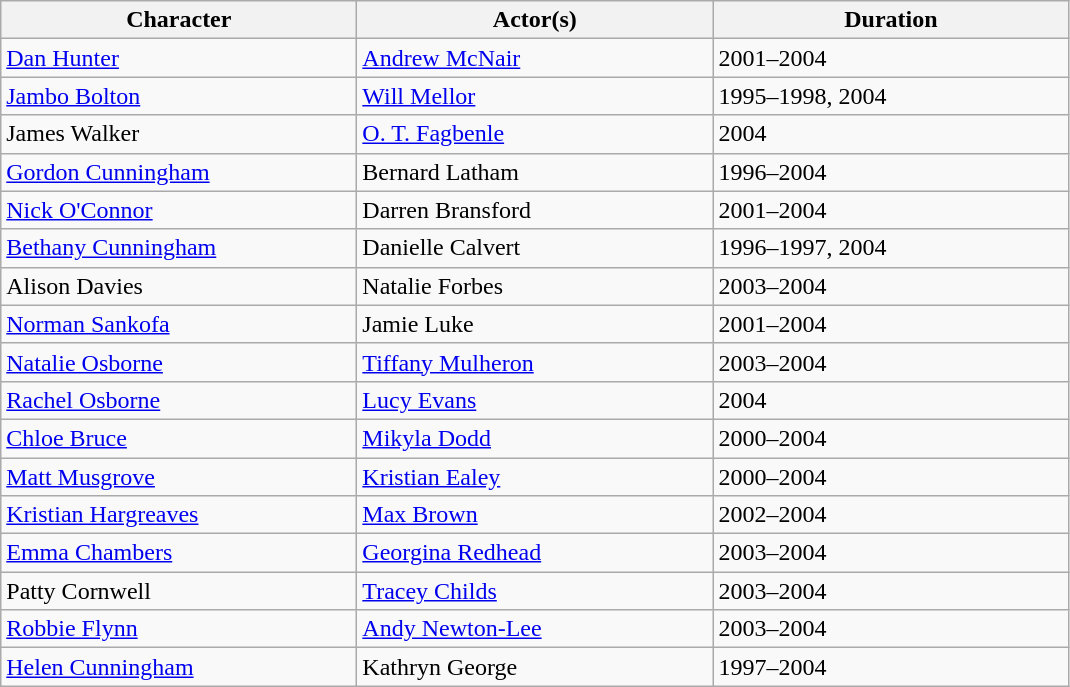<table class="wikitable sortable sticky-header">
<tr>
<th scope="col" style="width:230px;">Character</th>
<th scope="col" style="width:230px;">Actor(s)</th>
<th scope="col" style="width:230px;">Duration</th>
</tr>
<tr>
<td><a href='#'>Dan Hunter</a></td>
<td><a href='#'>Andrew McNair</a></td>
<td>2001–2004</td>
</tr>
<tr>
<td><a href='#'>Jambo Bolton</a></td>
<td><a href='#'>Will Mellor</a></td>
<td>1995–1998, 2004</td>
</tr>
<tr>
<td>James Walker</td>
<td><a href='#'>O. T. Fagbenle</a></td>
<td>2004</td>
</tr>
<tr>
<td><a href='#'>Gordon Cunningham</a></td>
<td>Bernard Latham</td>
<td>1996–2004</td>
</tr>
<tr>
<td><a href='#'>Nick O'Connor</a></td>
<td>Darren Bransford</td>
<td>2001–2004</td>
</tr>
<tr>
<td><a href='#'>Bethany Cunningham</a></td>
<td>Danielle Calvert</td>
<td>1996–1997, 2004</td>
</tr>
<tr>
<td>Alison Davies</td>
<td>Natalie Forbes</td>
<td>2003–2004</td>
</tr>
<tr>
<td><a href='#'>Norman Sankofa</a></td>
<td>Jamie Luke</td>
<td>2001–2004</td>
</tr>
<tr>
<td><a href='#'>Natalie Osborne</a></td>
<td><a href='#'>Tiffany Mulheron</a></td>
<td>2003–2004</td>
</tr>
<tr>
<td><a href='#'>Rachel Osborne</a></td>
<td><a href='#'>Lucy Evans</a></td>
<td>2004</td>
</tr>
<tr>
<td><a href='#'>Chloe Bruce</a></td>
<td><a href='#'>Mikyla Dodd</a></td>
<td>2000–2004</td>
</tr>
<tr>
<td><a href='#'>Matt Musgrove</a></td>
<td><a href='#'>Kristian Ealey</a></td>
<td>2000–2004</td>
</tr>
<tr>
<td><a href='#'>Kristian Hargreaves</a></td>
<td><a href='#'>Max Brown</a></td>
<td>2002–2004</td>
</tr>
<tr>
<td><a href='#'>Emma Chambers</a></td>
<td><a href='#'>Georgina Redhead</a></td>
<td>2003–2004</td>
</tr>
<tr>
<td>Patty Cornwell</td>
<td><a href='#'>Tracey Childs</a></td>
<td>2003–2004</td>
</tr>
<tr>
<td><a href='#'>Robbie Flynn</a></td>
<td><a href='#'>Andy Newton-Lee</a></td>
<td>2003–2004</td>
</tr>
<tr>
<td><a href='#'>Helen Cunningham</a></td>
<td>Kathryn George</td>
<td>1997–2004</td>
</tr>
</table>
